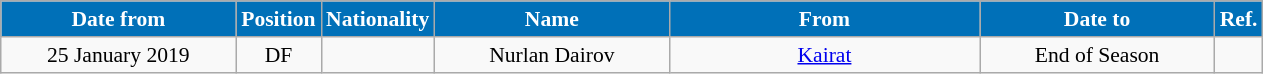<table class="wikitable" style="text-align:center; font-size:90%; ">
<tr>
<th style="background:#0070B8; color:#FFFFFF; width:150px;">Date from</th>
<th style="background:#0070B8; color:#FFFFFF; width:50px;">Position</th>
<th style="background:#0070B8; color:#FFFFFF; width:50px;">Nationality</th>
<th style="background:#0070B8; color:#FFFFFF; width:150px;">Name</th>
<th style="background:#0070B8; color:#FFFFFF; width:200px;">From</th>
<th style="background:#0070B8; color:#FFFFFF; width:150px;">Date to</th>
<th style="background:#0070B8; color:#FFFFFF; width:25px;">Ref.</th>
</tr>
<tr>
<td>25 January 2019</td>
<td>DF</td>
<td></td>
<td>Nurlan Dairov</td>
<td><a href='#'>Kairat</a></td>
<td>End of Season</td>
<td></td>
</tr>
</table>
